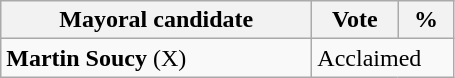<table class="wikitable">
<tr>
<th bgcolor="#DDDDFF" width="200px">Mayoral candidate</th>
<th bgcolor="#DDDDFF" width="50px">Vote</th>
<th bgcolor="#DDDDFF" width="30px">%</th>
</tr>
<tr>
<td><strong>Martin Soucy</strong> (X)</td>
<td colspan="2">Acclaimed</td>
</tr>
</table>
